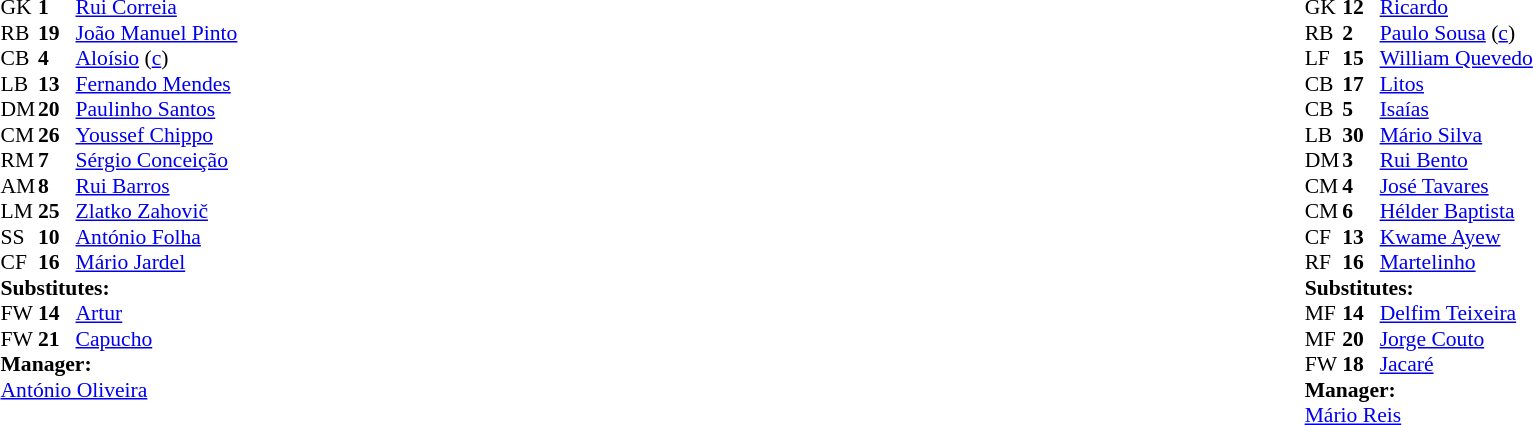<table width="100%">
<tr>
<td valign="top" width="50%"><br><table style="font-size: 90%" cellspacing="0" cellpadding="0">
<tr>
<td colspan="4"></td>
</tr>
<tr>
<th width=25></th>
<th width=25></th>
</tr>
<tr>
<td>GK</td>
<td><strong>1</strong></td>
<td> <a href='#'>Rui Correia</a></td>
</tr>
<tr>
<td>RB</td>
<td><strong>19</strong></td>
<td> <a href='#'>João Manuel Pinto</a></td>
</tr>
<tr>
<td>CB</td>
<td><strong>4</strong></td>
<td> <a href='#'>Aloísio</a> (<a href='#'>c</a>)</td>
</tr>
<tr>
<td>LB</td>
<td><strong>13</strong></td>
<td> <a href='#'>Fernando Mendes</a></td>
</tr>
<tr>
<td>DM</td>
<td><strong>20</strong></td>
<td> <a href='#'>Paulinho Santos</a></td>
</tr>
<tr>
<td>CM</td>
<td><strong>26</strong></td>
<td> <a href='#'>Youssef Chippo</a></td>
<td></td>
<td></td>
</tr>
<tr>
<td>RM</td>
<td><strong>7</strong></td>
<td> <a href='#'>Sérgio Conceição</a></td>
</tr>
<tr>
<td>AM</td>
<td><strong>8</strong></td>
<td> <a href='#'>Rui Barros</a></td>
</tr>
<tr>
<td>LM</td>
<td><strong>25</strong></td>
<td> <a href='#'>Zlatko Zahovič</a></td>
</tr>
<tr>
<td>SS</td>
<td><strong>10</strong></td>
<td> <a href='#'>António Folha</a></td>
<td></td>
<td></td>
</tr>
<tr>
<td>CF</td>
<td><strong>16</strong></td>
<td> <a href='#'>Mário Jardel</a></td>
</tr>
<tr>
<td colspan=3><strong>Substitutes:</strong></td>
</tr>
<tr>
<td>FW</td>
<td><strong>14</strong></td>
<td> <a href='#'>Artur</a></td>
<td></td>
<td></td>
</tr>
<tr>
<td>FW</td>
<td><strong>21</strong></td>
<td> <a href='#'>Capucho</a></td>
<td></td>
<td></td>
</tr>
<tr>
<td colspan=3><strong>Manager:</strong></td>
</tr>
<tr>
<td colspan=4> <a href='#'>António Oliveira</a></td>
</tr>
</table>
</td>
<td valign="top"></td>
<td valign="top" width="50%"><br><table style="font-size: 90%" cellspacing="0" cellpadding="0" align=center>
<tr>
<td colspan="4"></td>
</tr>
<tr>
<th width=25></th>
<th width=25></th>
</tr>
<tr>
<td>GK</td>
<td><strong>12</strong></td>
<td> <a href='#'>Ricardo</a></td>
</tr>
<tr>
<td>RB</td>
<td><strong>2</strong></td>
<td> <a href='#'>Paulo Sousa</a> (<a href='#'>c</a>)</td>
</tr>
<tr>
<td>LF</td>
<td><strong>15</strong></td>
<td> <a href='#'>William Quevedo</a></td>
<td></td>
<td></td>
</tr>
<tr>
<td>CB</td>
<td><strong>17</strong></td>
<td> <a href='#'>Litos</a></td>
</tr>
<tr>
<td>CB</td>
<td><strong>5</strong></td>
<td> <a href='#'>Isaías</a></td>
</tr>
<tr>
<td>LB</td>
<td><strong>30</strong></td>
<td> <a href='#'>Mário Silva</a></td>
</tr>
<tr>
<td>DM</td>
<td><strong>3</strong></td>
<td> <a href='#'>Rui Bento</a></td>
</tr>
<tr>
<td>CM</td>
<td><strong>4</strong></td>
<td> <a href='#'>José Tavares</a></td>
<td></td>
<td></td>
</tr>
<tr>
<td>CM</td>
<td><strong>6</strong></td>
<td> <a href='#'>Hélder Baptista</a></td>
</tr>
<tr>
<td>CF</td>
<td><strong>13</strong></td>
<td> <a href='#'>Kwame Ayew</a></td>
</tr>
<tr>
<td>RF</td>
<td><strong>16</strong></td>
<td> <a href='#'>Martelinho</a></td>
<td></td>
<td></td>
</tr>
<tr>
<td colspan=3><strong>Substitutes:</strong></td>
</tr>
<tr>
<td>MF</td>
<td><strong>14</strong></td>
<td> <a href='#'>Delfim Teixeira</a></td>
<td></td>
<td></td>
</tr>
<tr>
<td>MF</td>
<td><strong>20</strong></td>
<td> <a href='#'>Jorge Couto</a></td>
<td></td>
<td></td>
</tr>
<tr>
<td>FW</td>
<td><strong>18</strong></td>
<td> <a href='#'>Jacaré</a></td>
<td></td>
<td></td>
</tr>
<tr>
<td colspan=3><strong>Manager:</strong></td>
</tr>
<tr>
<td colspan=4> <a href='#'>Mário Reis</a></td>
</tr>
</table>
</td>
</tr>
</table>
